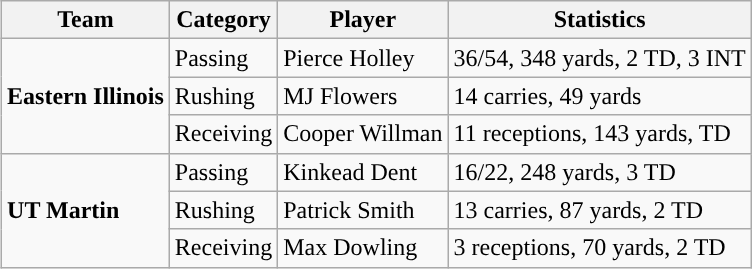<table class="wikitable" style="float: right;">
<tr>
<th>Team</th>
<th>Category</th>
<th>Player</th>
<th>Statistics</th>
</tr>
<tr>
<td rowspan=3><strong>Eastern Illinois</strong></td>
<td>Passing</td>
<td>Pierce Holley</td>
<td>36/54, 348 yards, 2 TD, 3 INT</td>
</tr>
<tr>
<td>Rushing</td>
<td>MJ Flowers</td>
<td>14 carries, 49 yards</td>
</tr>
<tr>
<td>Receiving</td>
<td>Cooper Willman</td>
<td>11 receptions, 143 yards, TD</td>
</tr>
<tr>
<td rowspan=3><strong>UT Martin</strong></td>
<td>Passing</td>
<td>Kinkead Dent</td>
<td>16/22, 248 yards, 3 TD</td>
</tr>
<tr>
<td>Rushing</td>
<td>Patrick Smith</td>
<td>13 carries, 87 yards, 2 TD</td>
</tr>
<tr>
<td>Receiving</td>
<td>Max Dowling</td>
<td>3 receptions, 70 yards, 2 TD</td>
</tr>
</table>
